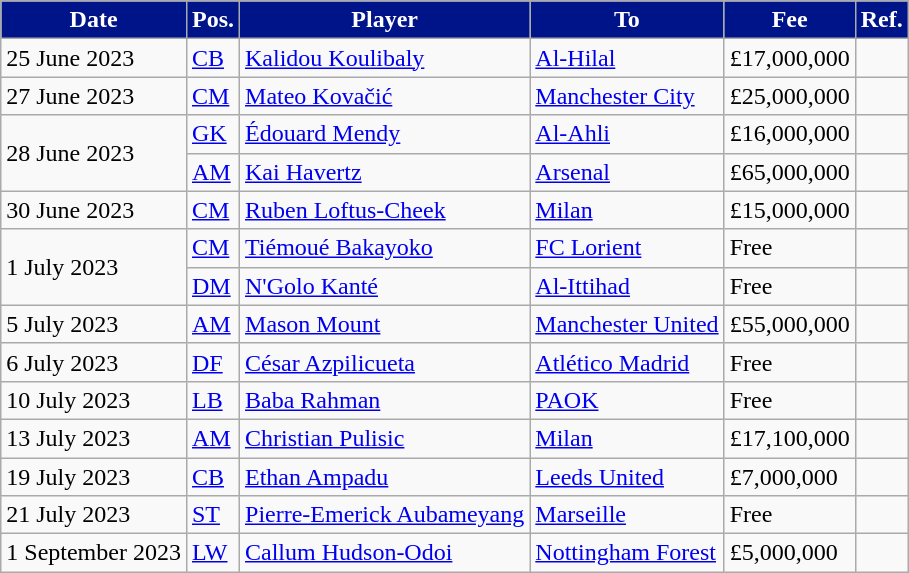<table class="wikitable plainrowheaders sortable">
<tr>
<th style="background:#001489; color:#FFFFFF;">Date</th>
<th style="background:#001489; color:#FFFFFF;">Pos.</th>
<th style="background:#001489; color:#FFFFFF;">Player</th>
<th style="background:#001489; color:#FFFFFF;">To</th>
<th style="background:#001489; color:#FFFFFF;">Fee</th>
<th style="background:#001489; color:#FFFFFF;">Ref.</th>
</tr>
<tr>
<td>25 June 2023</td>
<td><a href='#'>CB</a></td>
<td> <a href='#'>Kalidou Koulibaly</a></td>
<td> <a href='#'>Al-Hilal</a></td>
<td>£17,000,000</td>
<td></td>
</tr>
<tr>
<td>27 June 2023</td>
<td><a href='#'>CM</a></td>
<td> <a href='#'>Mateo Kovačić</a></td>
<td> <a href='#'>Manchester City</a></td>
<td>£25,000,000</td>
<td></td>
</tr>
<tr>
<td rowspan="2">28 June 2023</td>
<td><a href='#'>GK</a></td>
<td> <a href='#'>Édouard Mendy</a></td>
<td> <a href='#'>Al-Ahli</a></td>
<td>£16,000,000</td>
<td></td>
</tr>
<tr>
<td><a href='#'>AM</a></td>
<td> <a href='#'>Kai Havertz</a></td>
<td> <a href='#'>Arsenal</a></td>
<td>£65,000,000</td>
<td></td>
</tr>
<tr>
<td>30 June 2023</td>
<td><a href='#'>CM</a></td>
<td> <a href='#'>Ruben Loftus-Cheek</a></td>
<td> <a href='#'>Milan</a></td>
<td>£15,000,000</td>
<td></td>
</tr>
<tr>
<td rowspan="2">1 July 2023</td>
<td><a href='#'>CM</a></td>
<td> <a href='#'>Tiémoué Bakayoko</a></td>
<td> <a href='#'>FC Lorient</a></td>
<td>Free</td>
<td></td>
</tr>
<tr>
<td><a href='#'>DM</a></td>
<td> <a href='#'>N'Golo Kanté</a></td>
<td> <a href='#'>Al-Ittihad</a></td>
<td>Free</td>
<td></td>
</tr>
<tr>
<td>5 July 2023</td>
<td><a href='#'>AM</a></td>
<td> <a href='#'>Mason Mount</a></td>
<td> <a href='#'>Manchester United</a></td>
<td>£55,000,000</td>
<td></td>
</tr>
<tr>
<td>6 July 2023</td>
<td><a href='#'>DF</a></td>
<td> <a href='#'>César Azpilicueta</a></td>
<td> <a href='#'>Atlético Madrid</a></td>
<td>Free</td>
<td></td>
</tr>
<tr>
<td>10 July 2023</td>
<td><a href='#'>LB</a></td>
<td> <a href='#'>Baba Rahman</a></td>
<td> <a href='#'>PAOK</a></td>
<td>Free</td>
<td></td>
</tr>
<tr>
<td>13 July 2023</td>
<td><a href='#'>AM</a></td>
<td> <a href='#'>Christian Pulisic</a></td>
<td> <a href='#'>Milan</a></td>
<td>£17,100,000</td>
<td></td>
</tr>
<tr>
<td>19 July 2023</td>
<td><a href='#'>CB</a></td>
<td> <a href='#'>Ethan Ampadu</a></td>
<td> <a href='#'>Leeds United</a></td>
<td>£7,000,000</td>
<td></td>
</tr>
<tr>
<td>21 July 2023</td>
<td><a href='#'>ST</a></td>
<td> <a href='#'>Pierre-Emerick Aubameyang</a></td>
<td> <a href='#'>Marseille</a></td>
<td>Free</td>
<td></td>
</tr>
<tr>
<td>1 September 2023</td>
<td><a href='#'>LW</a></td>
<td> <a href='#'>Callum Hudson-Odoi</a></td>
<td> <a href='#'>Nottingham Forest</a></td>
<td>£5,000,000</td>
<td></td>
</tr>
</table>
